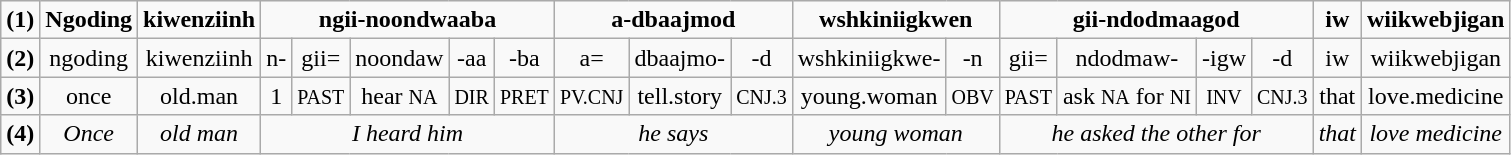<table class="wikitable">
<tr>
<td align="center"><strong>(1)</strong></td>
<td align="center"><strong>Ngoding</strong></td>
<td align="center"><strong>kiwenziinh</strong></td>
<td colspan=5 align="center"><strong>ngii-noondwaaba</strong></td>
<td colspan=3 align="center"><strong>a-dbaajmod</strong></td>
<td colspan=2 align="center"><strong>wshkiniigkwen</strong></td>
<td colspan=4 align="center"><strong>gii-ndodmaagod</strong></td>
<td align="center"><strong>iw</strong></td>
<td align="center"><strong>wiikwebjigan</strong></td>
</tr>
<tr>
<td align="center"><strong>(2)</strong></td>
<td align="center">ngoding</td>
<td align="center">kiwenziinh</td>
<td align="center">n-</td>
<td align="center">gii=</td>
<td align="center">noondaw</td>
<td align="center">-aa</td>
<td align="center">-ba</td>
<td align="center">a=</td>
<td align="center">dbaajmo-</td>
<td align="center">-d</td>
<td align="center">wshkiniigkwe-</td>
<td align="center">-n</td>
<td align="center">gii=</td>
<td align="center">ndodmaw-</td>
<td align="center">-igw</td>
<td align="center">-d</td>
<td align="center">iw</td>
<td align="center">wiikwebjigan</td>
</tr>
<tr>
<td align="center"><strong>(3)</strong></td>
<td align="center">once</td>
<td align="center">old.man</td>
<td align="center">1</td>
<td align="center"><small>PAST</small></td>
<td align="center">hear <small>NA</small></td>
<td align="center"><small>DIR</small></td>
<td align="center"><small>PRET</small></td>
<td align="center"><small>PV.CNJ</small></td>
<td align="center">tell.story</td>
<td align="center"><small>CNJ.3</small></td>
<td align="center">young.woman</td>
<td align="center"><small>OBV</small></td>
<td align="center"><small>PAST</small></td>
<td align="center">ask <small>NA</small> for <small>NI</small></td>
<td align="center"><small>INV</small></td>
<td align="center"><small>CNJ.3</small></td>
<td align="center">that</td>
<td align="center">love.medicine</td>
</tr>
<tr>
<td align="center"><strong>(4)</strong></td>
<td align="center"><em>Once</em></td>
<td align="center"><em>old man</em></td>
<td colspan=5 align="center"><em>I heard him</em></td>
<td colspan=3 align="center"><em>he says</em></td>
<td colspan=2 align="center"><em>young woman</em></td>
<td colspan=4 align="center"><em>he asked the other for</em></td>
<td align="center"><em>that</em></td>
<td align="center"><em>love medicine</em></td>
</tr>
</table>
